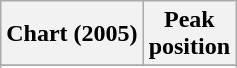<table class="wikitable sortable plainrowheaders" style="text-align:center;">
<tr>
<th scope="col">Chart (2005)</th>
<th scope="col">Peak<br>position</th>
</tr>
<tr>
</tr>
<tr>
</tr>
<tr>
</tr>
<tr>
</tr>
<tr>
</tr>
<tr>
</tr>
</table>
